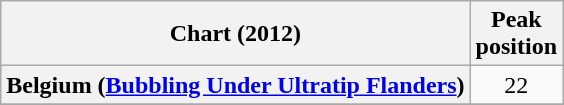<table class="wikitable plainrowheaders sortable" style="text-align:center">
<tr>
<th scope="col">Chart (2012)</th>
<th scope="col">Peak<br>position</th>
</tr>
<tr>
<th scope="row">Belgium (<a href='#'>Bubbling Under Ultratip Flanders</a>)</th>
<td>22</td>
</tr>
<tr>
</tr>
</table>
